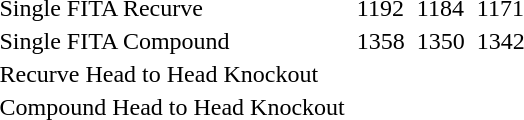<table>
<tr>
<td>Single FITA Recurve</td>
<td></td>
<td>1192</td>
<td></td>
<td>1184</td>
<td></td>
<td>1171</td>
</tr>
<tr>
<td>Single FITA Compound</td>
<td></td>
<td>1358</td>
<td></td>
<td>1350</td>
<td></td>
<td>1342</td>
</tr>
<tr>
<td>Recurve Head to Head Knockout</td>
<td></td>
<td></td>
<td></td>
<td></td>
<td></td>
<td></td>
</tr>
<tr>
<td>Compound Head to Head Knockout</td>
<td></td>
<td></td>
<td></td>
<td></td>
<td></td>
<td></td>
</tr>
</table>
